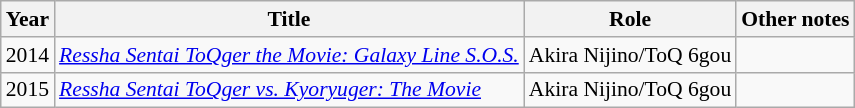<table class="wikitable" style="font-size: 90%;">
<tr>
<th>Year</th>
<th>Title</th>
<th>Role</th>
<th>Other notes</th>
</tr>
<tr>
<td>2014</td>
<td><em><a href='#'>Ressha Sentai ToQger the Movie: Galaxy Line S.O.S.</a></em></td>
<td>Akira Nijino/ToQ 6gou</td>
<td></td>
</tr>
<tr>
<td>2015</td>
<td><em><a href='#'>Ressha Sentai ToQger vs. Kyoryuger: The Movie</a></em></td>
<td>Akira Nijino/ToQ 6gou</td>
<td></td>
</tr>
</table>
